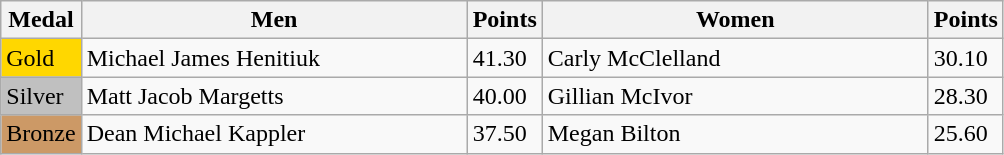<table class="wikitable">
<tr>
<th>Medal</th>
<th width="250">Men</th>
<th>Points</th>
<th width="250">Women</th>
<th>Points</th>
</tr>
<tr>
<td bgcolor="gold">Gold</td>
<td> Michael James Henitiuk</td>
<td>41.30</td>
<td> Carly McClelland</td>
<td>30.10</td>
</tr>
<tr>
<td bgcolor="silver">Silver</td>
<td> Matt Jacob Margetts</td>
<td>40.00</td>
<td> Gillian McIvor</td>
<td>28.30</td>
</tr>
<tr>
<td bgcolor="CC9966">Bronze</td>
<td> Dean Michael Kappler</td>
<td>37.50</td>
<td> Megan Bilton</td>
<td>25.60</td>
</tr>
</table>
